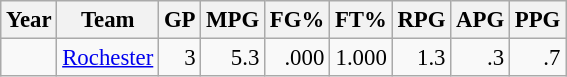<table class="wikitable sortable" style="font-size:95%; text-align:right;">
<tr>
<th>Year</th>
<th>Team</th>
<th>GP</th>
<th>MPG</th>
<th>FG%</th>
<th>FT%</th>
<th>RPG</th>
<th>APG</th>
<th>PPG</th>
</tr>
<tr>
<td style="text-align:left;"></td>
<td style="text-align:left;"><a href='#'>Rochester</a></td>
<td>3</td>
<td>5.3</td>
<td>.000</td>
<td>1.000</td>
<td>1.3</td>
<td>.3</td>
<td>.7</td>
</tr>
</table>
